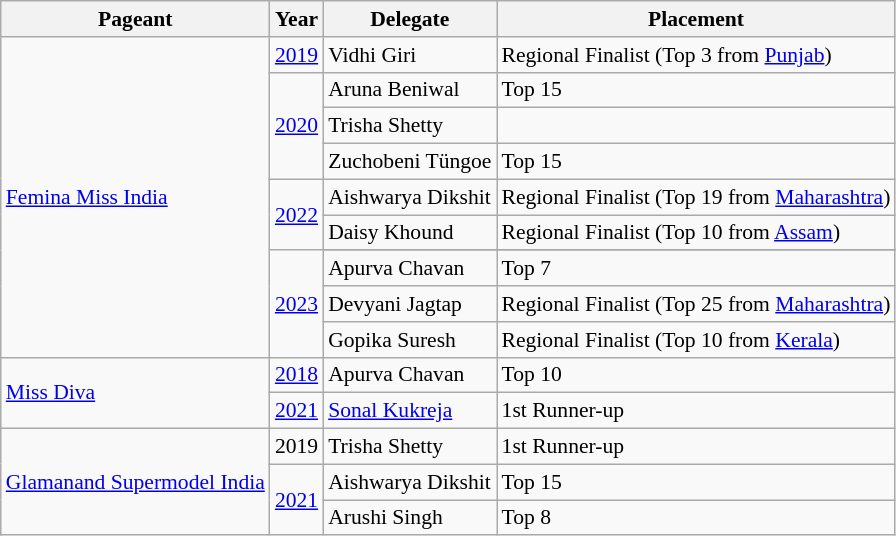<table class="wikitable sortable" style="font-size: 90%;">
<tr>
<th>Pageant</th>
<th>Year</th>
<th>Delegate</th>
<th>Placement</th>
</tr>
<tr>
<td rowspan="10"><a href='#'>Femina Miss India</a></td>
<td><a href='#'>2019</a></td>
<td>Vidhi Giri</td>
<td>Regional Finalist (Top 3 from <a href='#'>Punjab</a>)</td>
</tr>
<tr>
<td rowspan=3><a href='#'>2020</a></td>
<td>Aruna Beniwal</td>
<td>Top 15</td>
</tr>
<tr>
<td>Trisha Shetty</td>
<td></td>
</tr>
<tr>
<td>Zuchobeni Tüngoe</td>
<td>Top 15</td>
</tr>
<tr>
<td rowspan=2><a href='#'>2022</a></td>
<td>Aishwarya Dikshit</td>
<td>Regional Finalist (Top 19 from <a href='#'>Maharashtra</a>)</td>
</tr>
<tr>
<td>Daisy Khound</td>
<td>Regional Finalist (Top 10 from <a href='#'>Assam</a>)</td>
</tr>
<tr>
<td rowspan=4><a href='#'>2023</a></td>
</tr>
<tr>
<td>Apurva Chavan</td>
<td>Top 7</td>
</tr>
<tr>
<td>Devyani Jagtap</td>
<td>Regional Finalist (Top 25 from <a href='#'>Maharashtra</a>)</td>
</tr>
<tr>
<td>Gopika Suresh</td>
<td>Regional Finalist (Top 10 from <a href='#'>Kerala</a>)</td>
</tr>
<tr>
<td rowspan=2><a href='#'>Miss Diva</a></td>
<td><a href='#'>2018</a></td>
<td>Apurva Chavan</td>
<td>Top 10</td>
</tr>
<tr>
<td><a href='#'>2021</a></td>
<td><a href='#'>Sonal Kukreja</a></td>
<td>1st Runner-up</td>
</tr>
<tr>
<td rowspan=3><a href='#'>Glamanand Supermodel India</a></td>
<td>2019</td>
<td>Trisha Shetty</td>
<td>1st Runner-up</td>
</tr>
<tr>
<td rowspan=2><a href='#'>2021</a></td>
<td>Aishwarya Dikshit</td>
<td>Top 15</td>
</tr>
<tr>
<td>Arushi Singh</td>
<td>Top 8</td>
</tr>
</table>
